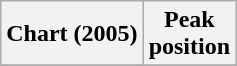<table class="wikitable plainrowheaders" style="text-align:center">
<tr>
<th scope="col">Chart (2005)</th>
<th scope="col">Peak<br>position</th>
</tr>
<tr>
</tr>
</table>
